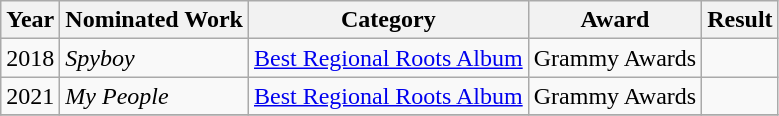<table class="wikitable sortable">
<tr>
<th>Year</th>
<th>Nominated Work</th>
<th>Category</th>
<th>Award</th>
<th>Result</th>
</tr>
<tr>
<td>2018</td>
<td><em>Spyboy</em></td>
<td><a href='#'>Best Regional Roots Album</a></td>
<td>Grammy Awards</td>
<td></td>
</tr>
<tr>
<td>2021</td>
<td><em>My People</em></td>
<td><a href='#'>Best Regional Roots Album</a></td>
<td>Grammy Awards</td>
<td></td>
</tr>
<tr>
</tr>
</table>
